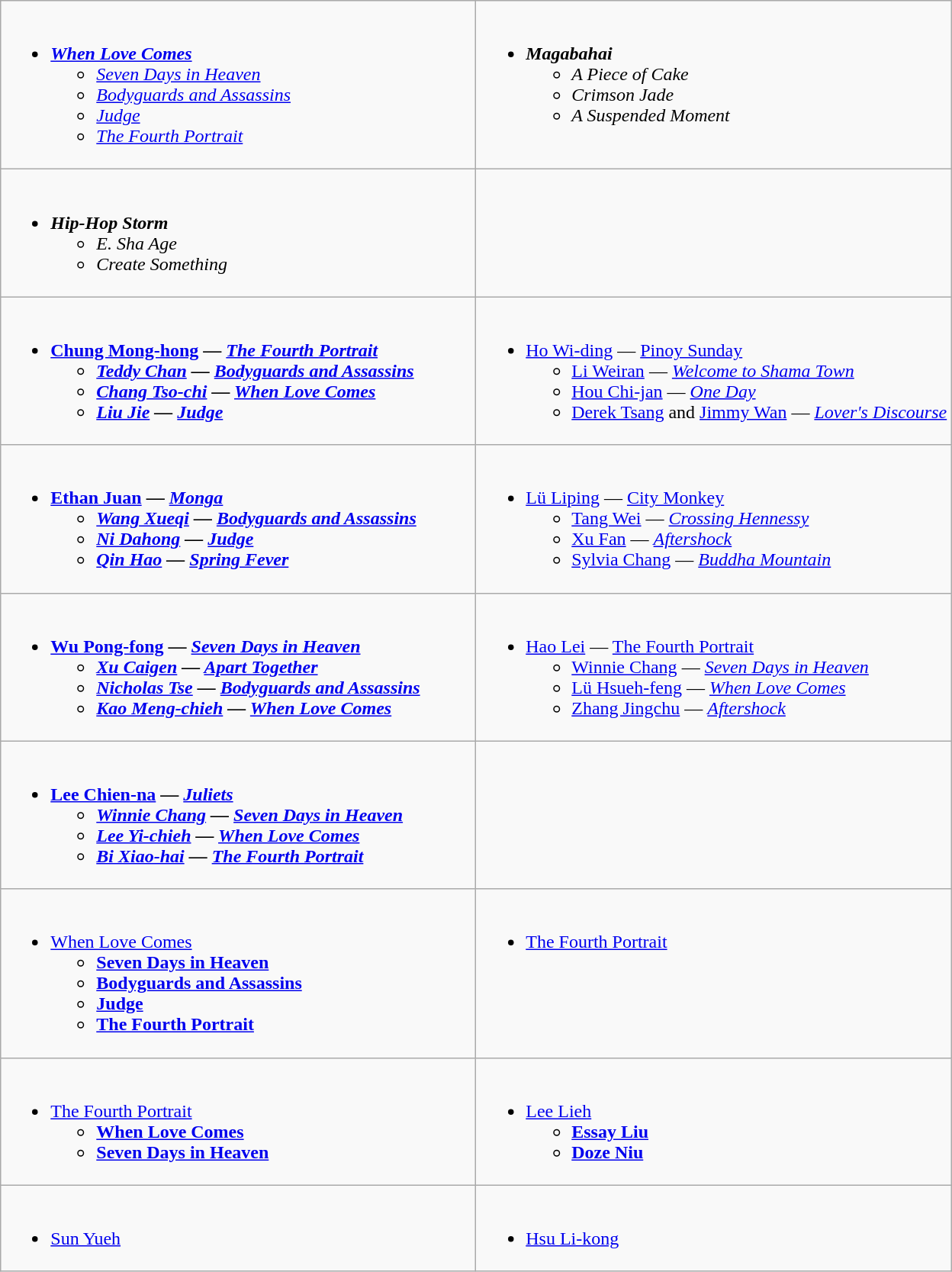<table class=wikitable>
<tr>
<td valign="top" width="50%"><br><ul><li><strong><em><a href='#'>When Love Comes</a></em></strong><ul><li><em><a href='#'>Seven Days in Heaven</a></em></li><li><em><a href='#'>Bodyguards and Assassins</a></em></li><li><em><a href='#'>Judge</a></em></li><li><em><a href='#'>The Fourth Portrait</a></em></li></ul></li></ul></td>
<td valign="top" width="50%"><br><ul><li><strong><em>Magabahai</em></strong><ul><li><em>A Piece of Cake</em></li><li><em>Crimson Jade</em></li><li><em>A Suspended Moment</em></li></ul></li></ul></td>
</tr>
<tr>
<td valign="top" width="50%"><br><ul><li><strong><em>Hip-Hop Storm</em></strong><ul><li><em>E. Sha Age</em></li><li><em>Create Something</em></li></ul></li></ul></td>
<td valign="top" width="50%"><br>
</td>
</tr>
<tr>
<td valign="top" width="50%"><br><ul><li><strong><a href='#'>Chung Mong-hong</a> — <em><a href='#'>The Fourth Portrait</a><strong><em><ul><li><a href='#'>Teddy Chan</a>  — </em><a href='#'>Bodyguards and Assassins</a><em></li><li><a href='#'>Chang Tso-chi</a> — </em><a href='#'>When Love Comes</a><em></li><li><a href='#'>Liu Jie</a> — </em><a href='#'>Judge</a><em></li></ul></li></ul></td>
<td valign="top" width="50%"><br><ul><li></strong><a href='#'>Ho Wi-ding</a> — </em><a href='#'>Pinoy Sunday</a></em></strong><ul><li><a href='#'>Li Weiran</a> — <em><a href='#'>Welcome to Shama Town</a></em></li><li><a href='#'>Hou Chi-jan</a> — <em><a href='#'>One Day</a></em></li><li><a href='#'>Derek Tsang</a> and <a href='#'>Jimmy Wan</a> — <em><a href='#'>Lover's Discourse</a></em></li></ul></li></ul></td>
</tr>
<tr>
<td valign="top" width="50%"><br><ul><li><strong><a href='#'>Ethan Juan</a> — <em><a href='#'>Monga</a><strong><em><ul><li><a href='#'>Wang Xueqi</a> — </em><a href='#'>Bodyguards and Assassins</a><em></li><li><a href='#'>Ni Dahong</a> — </em><a href='#'>Judge</a><em></li><li><a href='#'>Qin Hao</a> — </em><a href='#'>Spring Fever</a><em></li></ul></li></ul></td>
<td valign="top" width="50%"><br><ul><li></strong><a href='#'>Lü Liping</a> — </em><a href='#'>City Monkey</a></em></strong><ul><li><a href='#'>Tang Wei</a> — <em><a href='#'>Crossing Hennessy</a></em></li><li><a href='#'>Xu Fan</a> — <em><a href='#'>Aftershock</a></em></li><li><a href='#'>Sylvia Chang</a> — <em><a href='#'>Buddha Mountain</a></em></li></ul></li></ul></td>
</tr>
<tr>
<td valign="top" width="50%"><br><ul><li><strong><a href='#'>Wu Pong-fong</a> — <em><a href='#'>Seven Days in Heaven</a><strong><em><ul><li><a href='#'>Xu Caigen</a> — </em><a href='#'>Apart Together</a><em></li><li><a href='#'>Nicholas Tse</a> — </em><a href='#'>Bodyguards and Assassins</a><em></li><li><a href='#'>Kao Meng-chieh</a> — </em><a href='#'>When Love Comes</a><em></li></ul></li></ul></td>
<td valign="top" width="50%"><br><ul><li></strong><a href='#'>Hao Lei</a> — </em><a href='#'>The Fourth Portrait</a></em></strong><ul><li><a href='#'>Winnie Chang</a> — <em><a href='#'>Seven Days in Heaven</a></em></li><li><a href='#'>Lü Hsueh-feng</a> — <em><a href='#'>When Love Comes</a></em></li><li><a href='#'>Zhang Jingchu</a> — <em><a href='#'>Aftershock</a></em></li></ul></li></ul></td>
</tr>
<tr>
<td valign="top" width="50%"><br><ul><li><strong><a href='#'>Lee Chien-na</a> — <em><a href='#'>Juliets</a><strong><em><ul><li><a href='#'>Winnie Chang</a> — </em><a href='#'>Seven Days in Heaven</a><em></li><li><a href='#'>Lee Yi-chieh</a> — </em><a href='#'>When Love Comes</a><em></li><li><a href='#'>Bi Xiao-hai</a> — </em><a href='#'>The Fourth Portrait</a><em></li></ul></li></ul></td>
</tr>
<tr>
<td valign="top" width="50%"><br><ul><li></em></strong><a href='#'>When Love Comes</a><strong><em><ul><li></em><a href='#'>Seven Days in Heaven</a><em></li><li></em><a href='#'>Bodyguards and Assassins</a><em></li><li></em><a href='#'>Judge</a><em></li><li></em><a href='#'>The Fourth Portrait</a><em></li></ul></li></ul></td>
<td valign="top" width="50%"><br><ul><li></em></strong><a href='#'>The Fourth Portrait</a><strong><em></li></ul></td>
</tr>
<tr>
<td valign="top" width="50%"><br><ul><li></em></strong><a href='#'>The Fourth Portrait</a><strong><em><ul><li></em><a href='#'>When Love Comes</a><em></li><li></em><a href='#'>Seven Days in Heaven</a><em></li></ul></li></ul></td>
<td valign="top" width="50%"><br><ul><li></strong><a href='#'>Lee Lieh</a><strong><ul><li><a href='#'>Essay Liu</a></li><li><a href='#'>Doze Niu</a></li></ul></li></ul></td>
</tr>
<tr>
<td valign="top" width="50%"><br><ul><li></strong><a href='#'>Sun Yueh</a><strong></li></ul></td>
<td valign="top" width="50%"><br><ul><li></strong><a href='#'>Hsu Li-kong</a><strong></li></ul></td>
</tr>
</table>
